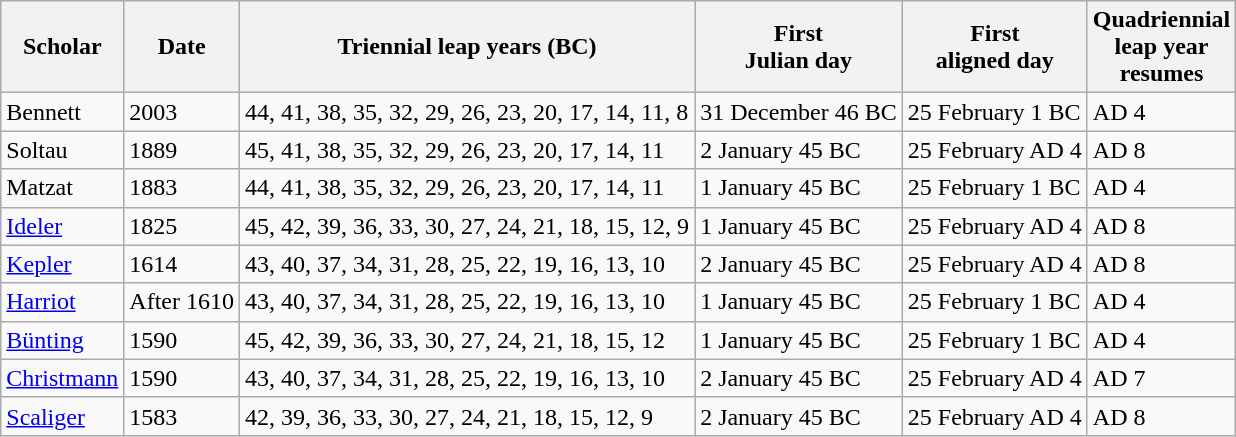<table class="wikitable">
<tr>
<th>Scholar</th>
<th>Date</th>
<th>Triennial leap years (BC)</th>
<th>First<br> Julian day</th>
<th>First<br> aligned day</th>
<th>Quadriennial<br> leap year<br> resumes</th>
</tr>
<tr>
<td>Bennett</td>
<td>2003</td>
<td>44, 41, 38, 35, 32, 29, 26, 23, 20, 17, 14, 11, 8</td>
<td>31 December 46 BC</td>
<td>25 February 1 BC</td>
<td>AD 4</td>
</tr>
<tr>
<td>Soltau</td>
<td>1889</td>
<td>45, 41, 38, 35, 32, 29, 26, 23, 20, 17, 14, 11</td>
<td>2 January 45 BC</td>
<td>25 February AD 4</td>
<td>AD 8</td>
</tr>
<tr>
<td>Matzat</td>
<td>1883</td>
<td>44, 41, 38, 35, 32, 29, 26, 23, 20, 17, 14, 11</td>
<td>1 January 45 BC</td>
<td>25 February 1 BC</td>
<td>AD 4</td>
</tr>
<tr>
<td><a href='#'>Ideler</a></td>
<td>1825</td>
<td>45, 42, 39, 36, 33, 30, 27, 24, 21, 18, 15, 12, 9</td>
<td>1 January 45 BC</td>
<td>25 February AD 4</td>
<td>AD 8</td>
</tr>
<tr>
<td><a href='#'>Kepler</a></td>
<td>1614</td>
<td>43, 40, 37, 34, 31, 28, 25, 22, 19, 16, 13, 10</td>
<td>2 January 45 BC</td>
<td>25 February AD 4</td>
<td>AD 8</td>
</tr>
<tr>
<td><a href='#'>Harriot</a></td>
<td>After 1610</td>
<td>43, 40, 37, 34, 31, 28, 25, 22, 19, 16, 13, 10</td>
<td>1 January 45 BC</td>
<td>25 February 1 BC</td>
<td>AD 4</td>
</tr>
<tr>
<td><a href='#'>Bünting</a></td>
<td>1590</td>
<td>45, 42, 39, 36, 33, 30, 27, 24, 21, 18, 15, 12</td>
<td>1 January 45 BC</td>
<td>25 February 1 BC</td>
<td>AD 4</td>
</tr>
<tr>
<td><a href='#'>Christmann</a></td>
<td>1590</td>
<td>43, 40, 37, 34, 31, 28, 25, 22, 19, 16, 13, 10</td>
<td>2 January 45 BC</td>
<td>25 February AD 4</td>
<td>AD 7</td>
</tr>
<tr>
<td><a href='#'>Scaliger</a></td>
<td>1583</td>
<td>42, 39, 36, 33, 30, 27, 24, 21, 18, 15, 12, 9</td>
<td>2 January 45 BC</td>
<td>25 February AD 4</td>
<td>AD 8</td>
</tr>
</table>
